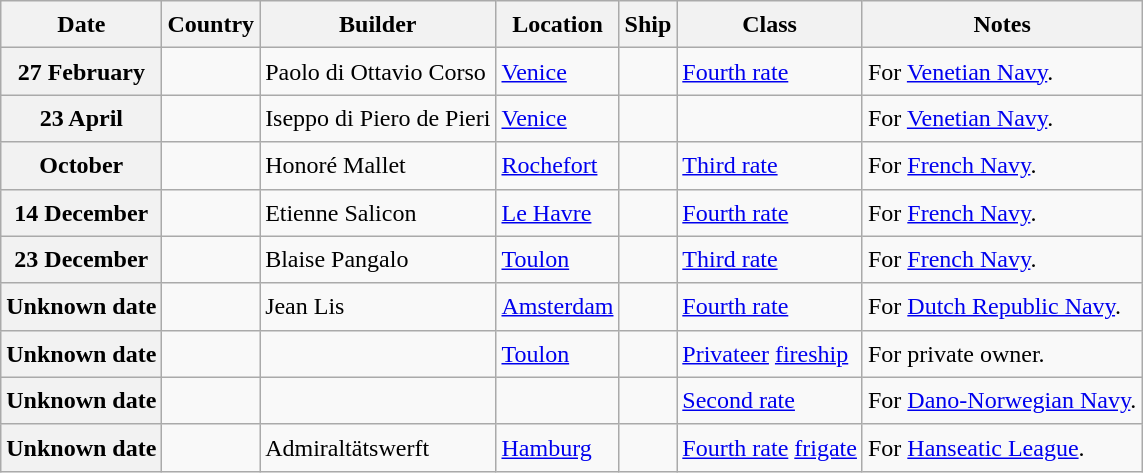<table class="wikitable sortable" style="font-size:1.00em; line-height:1.5em;">
<tr>
<th>Date</th>
<th>Country</th>
<th>Builder</th>
<th>Location</th>
<th>Ship</th>
<th>Class</th>
<th>Notes</th>
</tr>
<tr ---->
<th>27 February</th>
<td></td>
<td>Paolo di Ottavio Corso</td>
<td><a href='#'>Venice</a></td>
<td><strong></strong></td>
<td><a href='#'>Fourth rate</a></td>
<td>For <a href='#'>Venetian Navy</a>.</td>
</tr>
<tr ---->
<th>23 April</th>
<td></td>
<td>Iseppo di Piero de Pieri</td>
<td><a href='#'>Venice</a></td>
<td><strong></strong></td>
<td></td>
<td>For <a href='#'>Venetian Navy</a>.</td>
</tr>
<tr ---->
<th>October</th>
<td></td>
<td>Honoré Mallet</td>
<td><a href='#'>Rochefort</a></td>
<td><strong></strong></td>
<td><a href='#'>Third rate</a></td>
<td>For <a href='#'>French Navy</a>.</td>
</tr>
<tr ---->
<th>14 December</th>
<td></td>
<td>Etienne Salicon</td>
<td><a href='#'>Le Havre</a></td>
<td><strong></strong></td>
<td><a href='#'>Fourth rate</a></td>
<td>For <a href='#'>French Navy</a>.</td>
</tr>
<tr ---->
<th>23 December</th>
<td></td>
<td>Blaise Pangalo</td>
<td><a href='#'>Toulon</a></td>
<td><strong></strong></td>
<td><a href='#'>Third rate</a></td>
<td>For <a href='#'>French Navy</a>.</td>
</tr>
<tr ---->
<th>Unknown date</th>
<td></td>
<td>Jean Lis</td>
<td><a href='#'>Amsterdam</a></td>
<td><strong></strong></td>
<td><a href='#'>Fourth rate</a></td>
<td>For <a href='#'>Dutch Republic Navy</a>.</td>
</tr>
<tr ---->
<th>Unknown date</th>
<td></td>
<td></td>
<td><a href='#'>Toulon</a></td>
<td><strong></strong></td>
<td><a href='#'>Privateer</a> <a href='#'>fireship</a></td>
<td>For private owner.</td>
</tr>
<tr ---->
<th>Unknown date</th>
<td></td>
<td></td>
<td></td>
<td><strong></strong></td>
<td><a href='#'>Second rate</a></td>
<td>For <a href='#'>Dano-Norwegian Navy</a>.</td>
</tr>
<tr ---->
<th>Unknown date</th>
<td></td>
<td>Admiraltätswerft</td>
<td><a href='#'>Hamburg</a></td>
<td><strong></strong></td>
<td><a href='#'>Fourth rate</a> <a href='#'>frigate</a></td>
<td>For <a href='#'>Hanseatic League</a>.</td>
</tr>
</table>
